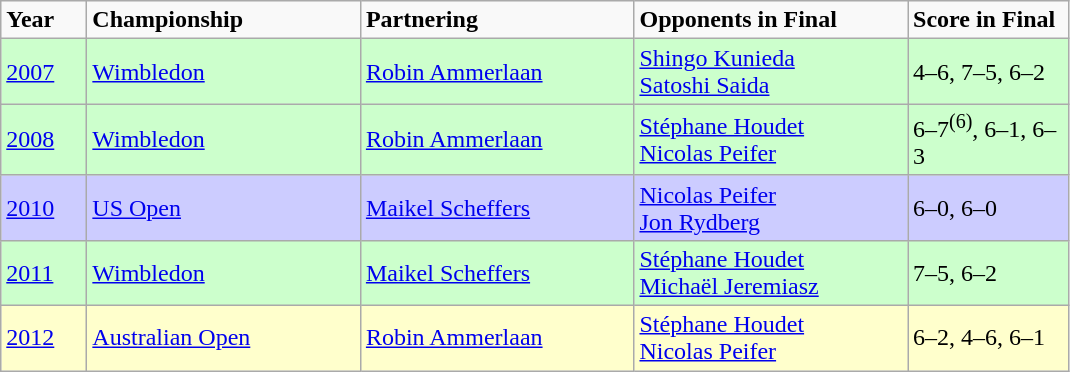<table class="wikitable">
<tr>
<td width="50"><strong>Year</strong></td>
<td width="175"><strong>Championship</strong></td>
<td width="175"><strong>Partnering</strong></td>
<td width="175"><strong>Opponents in Final</strong></td>
<td width="100"><strong>Score in Final</strong></td>
</tr>
<tr style="background:#cfc;">
<td><a href='#'>2007</a></td>
<td><a href='#'>Wimbledon</a></td>
<td> <a href='#'>Robin Ammerlaan</a></td>
<td> <a href='#'>Shingo Kunieda</a><br> <a href='#'>Satoshi Saida</a></td>
<td>4–6, 7–5, 6–2</td>
</tr>
<tr style="background:#cfc;">
<td><a href='#'>2008</a></td>
<td><a href='#'>Wimbledon</a></td>
<td> <a href='#'>Robin Ammerlaan</a></td>
<td> <a href='#'>Stéphane Houdet</a><br> <a href='#'>Nicolas Peifer</a></td>
<td>6–7<sup>(6)</sup>, 6–1, 6–3</td>
</tr>
<tr style="background:#ccf;">
<td><a href='#'>2010</a></td>
<td><a href='#'>US Open</a></td>
<td> <a href='#'>Maikel Scheffers</a></td>
<td> <a href='#'>Nicolas Peifer</a><br> <a href='#'>Jon Rydberg</a></td>
<td>6–0, 6–0</td>
</tr>
<tr style="background:#cfc;">
<td><a href='#'>2011</a></td>
<td><a href='#'>Wimbledon</a></td>
<td> <a href='#'>Maikel Scheffers</a></td>
<td> <a href='#'>Stéphane Houdet</a><br> <a href='#'>Michaël Jeremiasz</a></td>
<td>7–5, 6–2</td>
</tr>
<tr style="background:#ffc;">
<td><a href='#'>2012</a></td>
<td><a href='#'>Australian Open</a></td>
<td> <a href='#'>Robin Ammerlaan</a></td>
<td> <a href='#'>Stéphane Houdet</a><br> <a href='#'>Nicolas Peifer</a></td>
<td>6–2, 4–6, 6–1</td>
</tr>
</table>
